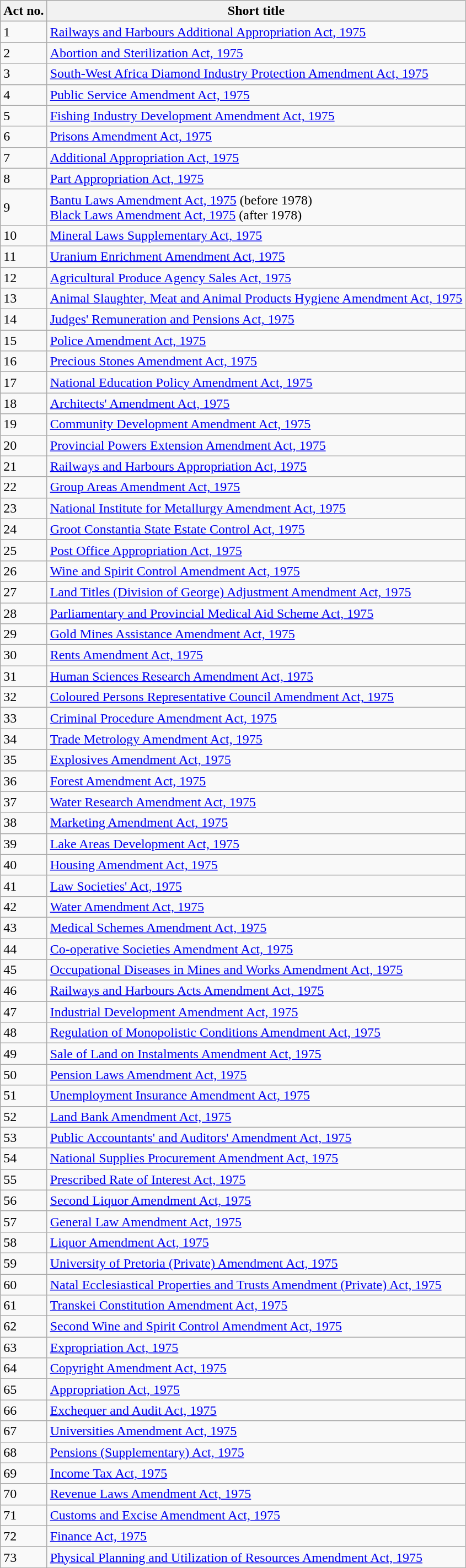<table class="wikitable sortable">
<tr>
<th>Act no.</th>
<th>Short title</th>
</tr>
<tr>
<td>1</td>
<td><a href='#'>Railways and Harbours Additional Appropriation Act, 1975</a></td>
</tr>
<tr>
<td>2</td>
<td><a href='#'>Abortion and Sterilization Act, 1975</a></td>
</tr>
<tr>
<td>3</td>
<td><a href='#'>South-West Africa Diamond Industry Protection Amendment Act, 1975</a></td>
</tr>
<tr>
<td>4</td>
<td><a href='#'>Public Service Amendment Act, 1975</a></td>
</tr>
<tr>
<td>5</td>
<td><a href='#'>Fishing Industry Development Amendment Act, 1975</a></td>
</tr>
<tr>
<td>6</td>
<td><a href='#'>Prisons Amendment Act, 1975</a></td>
</tr>
<tr>
<td>7</td>
<td><a href='#'>Additional Appropriation Act, 1975</a></td>
</tr>
<tr>
<td>8</td>
<td><a href='#'>Part Appropriation Act, 1975</a></td>
</tr>
<tr>
<td>9</td>
<td><a href='#'>Bantu Laws Amendment Act, 1975</a> (before 1978) <br><a href='#'>Black Laws Amendment Act, 1975</a> (after 1978)</td>
</tr>
<tr>
<td>10</td>
<td><a href='#'>Mineral Laws Supplementary Act, 1975</a></td>
</tr>
<tr>
<td>11</td>
<td><a href='#'>Uranium Enrichment Amendment Act, 1975</a></td>
</tr>
<tr>
<td>12</td>
<td><a href='#'>Agricultural Produce Agency Sales Act, 1975</a></td>
</tr>
<tr>
<td>13</td>
<td><a href='#'>Animal Slaughter, Meat and Animal Products Hygiene Amendment Act, 1975</a></td>
</tr>
<tr>
<td>14</td>
<td><a href='#'>Judges' Remuneration and Pensions Act, 1975</a></td>
</tr>
<tr>
<td>15</td>
<td><a href='#'>Police Amendment Act, 1975</a></td>
</tr>
<tr>
<td>16</td>
<td><a href='#'>Precious Stones Amendment Act, 1975</a></td>
</tr>
<tr>
<td>17</td>
<td><a href='#'>National Education Policy Amendment Act, 1975</a></td>
</tr>
<tr>
<td>18</td>
<td><a href='#'>Architects' Amendment Act, 1975</a></td>
</tr>
<tr>
<td>19</td>
<td><a href='#'>Community Development Amendment Act, 1975</a></td>
</tr>
<tr>
<td>20</td>
<td><a href='#'>Provincial Powers Extension Amendment Act, 1975</a></td>
</tr>
<tr>
<td>21</td>
<td><a href='#'>Railways and Harbours Appropriation Act, 1975</a></td>
</tr>
<tr>
<td>22</td>
<td><a href='#'>Group Areas Amendment Act, 1975</a></td>
</tr>
<tr>
<td>23</td>
<td><a href='#'>National Institute for Metallurgy Amendment Act, 1975</a></td>
</tr>
<tr>
<td>24</td>
<td><a href='#'>Groot Constantia State Estate Control Act, 1975</a></td>
</tr>
<tr>
<td>25</td>
<td><a href='#'>Post Office Appropriation Act, 1975</a></td>
</tr>
<tr>
<td>26</td>
<td><a href='#'>Wine and Spirit Control Amendment Act, 1975</a></td>
</tr>
<tr>
<td>27</td>
<td><a href='#'>Land Titles (Division of George) Adjustment Amendment Act, 1975</a></td>
</tr>
<tr>
<td>28</td>
<td><a href='#'>Parliamentary and Provincial Medical Aid Scheme Act, 1975</a></td>
</tr>
<tr>
<td>29</td>
<td><a href='#'>Gold Mines Assistance Amendment Act, 1975</a></td>
</tr>
<tr>
<td>30</td>
<td><a href='#'>Rents Amendment Act, 1975</a></td>
</tr>
<tr>
<td>31</td>
<td><a href='#'>Human Sciences Research Amendment Act, 1975</a></td>
</tr>
<tr>
<td>32</td>
<td><a href='#'>Coloured Persons Representative Council Amendment Act, 1975</a></td>
</tr>
<tr>
<td>33</td>
<td><a href='#'>Criminal Procedure Amendment Act, 1975</a></td>
</tr>
<tr>
<td>34</td>
<td><a href='#'>Trade Metrology Amendment Act, 1975</a></td>
</tr>
<tr>
<td>35</td>
<td><a href='#'>Explosives Amendment Act, 1975</a></td>
</tr>
<tr>
<td>36</td>
<td><a href='#'>Forest Amendment Act, 1975</a></td>
</tr>
<tr>
<td>37</td>
<td><a href='#'>Water Research Amendment Act, 1975</a></td>
</tr>
<tr>
<td>38</td>
<td><a href='#'>Marketing Amendment Act, 1975</a></td>
</tr>
<tr>
<td>39</td>
<td><a href='#'>Lake Areas Development Act, 1975</a></td>
</tr>
<tr>
<td>40</td>
<td><a href='#'>Housing Amendment Act, 1975</a></td>
</tr>
<tr>
<td>41</td>
<td><a href='#'>Law Societies' Act, 1975</a></td>
</tr>
<tr>
<td>42</td>
<td><a href='#'>Water Amendment Act, 1975</a></td>
</tr>
<tr>
<td>43</td>
<td><a href='#'>Medical Schemes Amendment Act, 1975</a></td>
</tr>
<tr>
<td>44</td>
<td><a href='#'>Co-operative Societies Amendment Act, 1975</a></td>
</tr>
<tr>
<td>45</td>
<td><a href='#'>Occupational Diseases in Mines and Works Amendment Act, 1975</a></td>
</tr>
<tr>
<td>46</td>
<td><a href='#'>Railways and Harbours Acts Amendment Act, 1975</a></td>
</tr>
<tr>
<td>47</td>
<td><a href='#'>Industrial Development Amendment Act, 1975</a></td>
</tr>
<tr>
<td>48</td>
<td><a href='#'>Regulation of Monopolistic Conditions Amendment Act, 1975</a></td>
</tr>
<tr>
<td>49</td>
<td><a href='#'>Sale of Land on Instalments Amendment Act, 1975</a></td>
</tr>
<tr>
<td>50</td>
<td><a href='#'>Pension Laws Amendment Act, 1975</a></td>
</tr>
<tr>
<td>51</td>
<td><a href='#'>Unemployment Insurance Amendment Act, 1975</a></td>
</tr>
<tr>
<td>52</td>
<td><a href='#'>Land Bank Amendment Act, 1975</a></td>
</tr>
<tr>
<td>53</td>
<td><a href='#'>Public Accountants' and Auditors' Amendment Act, 1975</a></td>
</tr>
<tr>
<td>54</td>
<td><a href='#'>National Supplies Procurement Amendment Act, 1975</a></td>
</tr>
<tr>
<td>55</td>
<td><a href='#'>Prescribed Rate of Interest Act, 1975</a></td>
</tr>
<tr>
<td>56</td>
<td><a href='#'>Second Liquor Amendment Act, 1975</a></td>
</tr>
<tr>
<td>57</td>
<td><a href='#'>General Law Amendment Act, 1975</a></td>
</tr>
<tr>
<td>58</td>
<td><a href='#'>Liquor Amendment Act, 1975</a></td>
</tr>
<tr>
<td>59</td>
<td><a href='#'>University of Pretoria (Private) Amendment Act, 1975</a></td>
</tr>
<tr>
<td>60</td>
<td><a href='#'>Natal Ecclesiastical Properties and Trusts Amendment (Private) Act, 1975</a></td>
</tr>
<tr>
<td>61</td>
<td><a href='#'>Transkei Constitution Amendment Act, 1975</a></td>
</tr>
<tr>
<td>62</td>
<td><a href='#'>Second Wine and Spirit Control Amendment Act, 1975</a></td>
</tr>
<tr>
<td>63</td>
<td><a href='#'>Expropriation Act, 1975</a></td>
</tr>
<tr>
<td>64</td>
<td><a href='#'>Copyright Amendment Act, 1975</a></td>
</tr>
<tr>
<td>65</td>
<td><a href='#'>Appropriation Act, 1975</a></td>
</tr>
<tr>
<td>66</td>
<td><a href='#'>Exchequer and Audit Act, 1975</a></td>
</tr>
<tr>
<td>67</td>
<td><a href='#'>Universities Amendment Act, 1975</a></td>
</tr>
<tr>
<td>68</td>
<td><a href='#'>Pensions (Supplementary) Act, 1975</a></td>
</tr>
<tr>
<td>69</td>
<td><a href='#'>Income Tax Act, 1975</a></td>
</tr>
<tr>
<td>70</td>
<td><a href='#'>Revenue Laws Amendment Act, 1975</a></td>
</tr>
<tr>
<td>71</td>
<td><a href='#'>Customs and Excise Amendment Act, 1975</a></td>
</tr>
<tr>
<td>72</td>
<td><a href='#'>Finance Act, 1975</a></td>
</tr>
<tr>
<td>73</td>
<td><a href='#'>Physical Planning and Utilization of Resources Amendment Act, 1975</a></td>
</tr>
</table>
